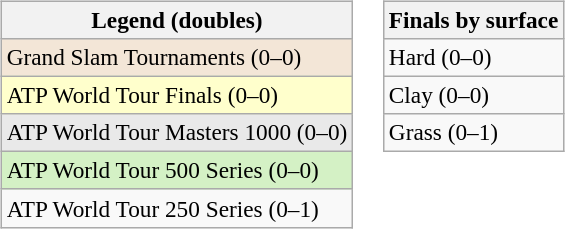<table>
<tr valign=top>
<td><br><table class=wikitable style=font-size:97%>
<tr>
<th>Legend (doubles)</th>
</tr>
<tr style=background:#f3e6d7>
<td>Grand Slam Tournaments (0–0)</td>
</tr>
<tr style=background:#ffc>
<td>ATP World Tour Finals (0–0)</td>
</tr>
<tr style=background:#e9e9e9>
<td>ATP World Tour Masters 1000 (0–0)</td>
</tr>
<tr style=background:#d4f1c5>
<td>ATP World Tour 500 Series (0–0)</td>
</tr>
<tr>
<td>ATP World Tour 250 Series (0–1)</td>
</tr>
</table>
</td>
<td><br><table class=wikitable style=font-size:97%>
<tr>
<th>Finals by surface</th>
</tr>
<tr>
<td>Hard (0–0)</td>
</tr>
<tr>
<td>Clay (0–0)</td>
</tr>
<tr>
<td>Grass (0–1)</td>
</tr>
</table>
</td>
</tr>
</table>
